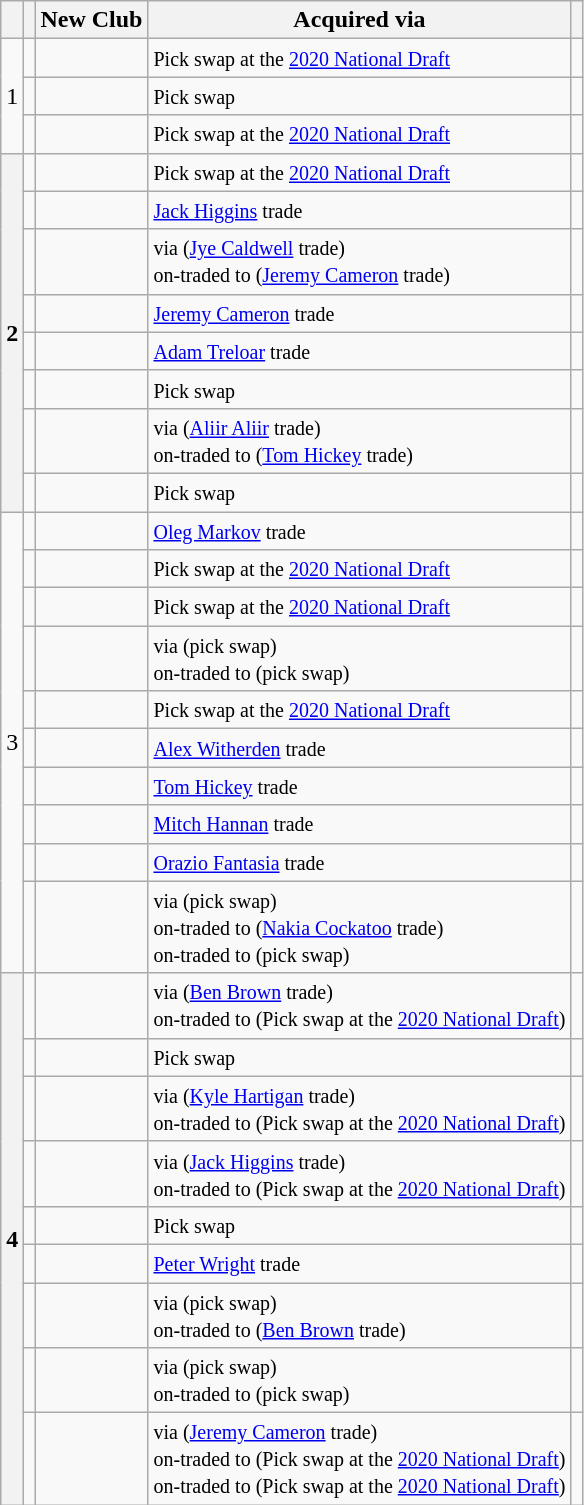<table class="wikitable sortable plainrowheaders">
<tr>
<th scope="col"></th>
<th scope="col"></th>
<th scope="col">New Club</th>
<th class="unsortable">Acquired via</th>
<th class="unsortable"></th>
</tr>
<tr>
<td rowspan=3>1</td>
<td></td>
<td></td>
<td><small>Pick swap at the <a href='#'>2020 National Draft</a></small></td>
<td align=center></td>
</tr>
<tr>
<td></td>
<td></td>
<td><small>Pick swap</small></td>
<td align=center></td>
</tr>
<tr>
<td></td>
<td></td>
<td><small>Pick swap at the <a href='#'>2020 National Draft</a></small></td>
<td align=center></td>
</tr>
<tr>
<th scope="row" rowspan=8>2</th>
<td></td>
<td></td>
<td><small>Pick swap at the <a href='#'>2020 National Draft</a></small></td>
<td align=center></td>
</tr>
<tr>
<td></td>
<td></td>
<td><small><a href='#'>Jack Higgins</a> trade</small></td>
<td align=center></td>
</tr>
<tr>
<td></td>
<td></td>
<td><small>via  (<a href='#'>Jye Caldwell</a> trade)<br>on-traded to  (<a href='#'>Jeremy Cameron</a> trade)</small></td>
<td align=center><br></td>
</tr>
<tr>
<td></td>
<td></td>
<td><small><a href='#'>Jeremy Cameron</a> trade</small></td>
<td align=center></td>
</tr>
<tr>
<td></td>
<td></td>
<td><small><a href='#'>Adam Treloar</a> trade</small></td>
<td align=center></td>
</tr>
<tr>
<td></td>
<td></td>
<td><small>Pick swap</small></td>
<td align=center></td>
</tr>
<tr>
<td></td>
<td></td>
<td><small>via  (<a href='#'>Aliir Aliir</a> trade)<br>on-traded to  (<a href='#'>Tom Hickey</a> trade)</small></td>
<td align=center><br></td>
</tr>
<tr>
<td></td>
<td></td>
<td><small>Pick swap</small></td>
<td align=center></td>
</tr>
<tr>
<td rowspan=10>3</td>
<td></td>
<td></td>
<td><small><a href='#'>Oleg Markov</a> trade</small></td>
<td align=center></td>
</tr>
<tr>
<td></td>
<td></td>
<td><small>Pick swap at the <a href='#'>2020 National Draft</a></small></td>
<td align=center></td>
</tr>
<tr>
<td></td>
<td></td>
<td><small>Pick swap at the <a href='#'>2020 National Draft</a></small></td>
<td align=center></td>
</tr>
<tr>
<td></td>
<td></td>
<td><small>via  (pick swap)<br>on-traded to  (pick swap)</small></td>
<td align=center><br></td>
</tr>
<tr>
<td></td>
<td></td>
<td><small>Pick swap at the <a href='#'>2020 National Draft</a></small></td>
<td align=center></td>
</tr>
<tr>
<td></td>
<td></td>
<td><small><a href='#'>Alex Witherden</a> trade</small></td>
<td align=center></td>
</tr>
<tr>
<td></td>
<td></td>
<td><small><a href='#'>Tom Hickey</a> trade</small></td>
<td align=center></td>
</tr>
<tr>
<td></td>
<td></td>
<td><small><a href='#'>Mitch Hannan</a> trade</small></td>
<td align=center></td>
</tr>
<tr>
<td></td>
<td></td>
<td><small><a href='#'>Orazio Fantasia</a> trade</small></td>
<td align=center></td>
</tr>
<tr>
<td></td>
<td></td>
<td><small>via  (pick swap)<br>on-traded to  (<a href='#'>Nakia Cockatoo</a> trade)<br>on-traded to  (pick swap)</small></td>
<td align=center><br><br></td>
</tr>
<tr>
<th rowspan=9 scope="row">4</th>
<td></td>
<td></td>
<td><small>via  (<a href='#'>Ben Brown</a> trade)<br>on-traded to  (Pick swap at the <a href='#'>2020 National Draft</a>)</small></td>
<td align=center></td>
</tr>
<tr>
<td></td>
<td></td>
<td><small>Pick swap</small></td>
<td align=center></td>
</tr>
<tr>
<td></td>
<td></td>
<td><small>via  (<a href='#'>Kyle Hartigan</a> trade)<br>on-traded to  (Pick swap at the <a href='#'>2020 National Draft</a>)</small></td>
<td align=center><br></td>
</tr>
<tr>
<td></td>
<td></td>
<td><small>via  (<a href='#'>Jack Higgins</a> trade)<br>on-traded to  (Pick swap at the <a href='#'>2020 National Draft</a>)</small></td>
<td align=center></td>
</tr>
<tr>
<td></td>
<td></td>
<td><small>Pick swap</small></td>
<td align=center></td>
</tr>
<tr>
<td></td>
<td></td>
<td><small><a href='#'>Peter Wright</a> trade</small></td>
<td align=center></td>
</tr>
<tr>
<td></td>
<td></td>
<td><small>via  (pick swap)<br>on-traded to  (<a href='#'>Ben Brown</a> trade)</small></td>
<td align=center><br></td>
</tr>
<tr>
<td></td>
<td></td>
<td><small>via  (pick swap)<br>on-traded to  (pick swap)</small></td>
<td align=center><br></td>
</tr>
<tr>
<td></td>
<td></td>
<td><small>via  (<a href='#'>Jeremy Cameron</a> trade)<br>on-traded to  (Pick swap at the <a href='#'>2020 National Draft</a>)<br>on-traded to  (Pick swap at the <a href='#'>2020 National Draft</a>)</small></td>
<td align=center></td>
</tr>
</table>
